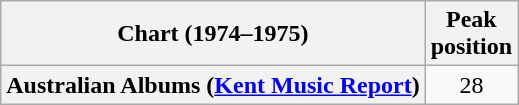<table class="wikitable sortable plainrowheaders" style="text-align:center">
<tr>
<th scope="col">Chart (1974–1975)</th>
<th scope="col">Peak <br>position</th>
</tr>
<tr>
<th scope="row">Australian Albums (<a href='#'>Kent Music Report</a>)</th>
<td>28</td>
</tr>
</table>
